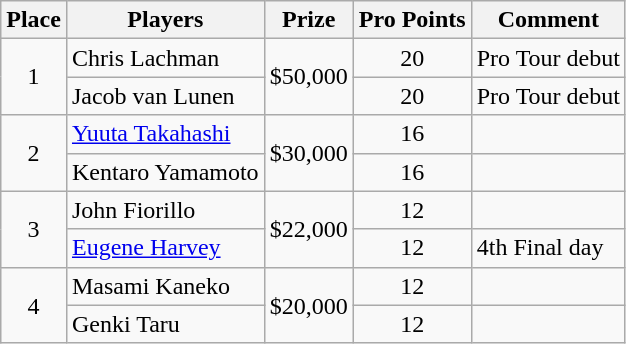<table class="wikitable">
<tr>
<th>Place</th>
<th>Players</th>
<th>Prize</th>
<th>Pro Points</th>
<th>Comment</th>
</tr>
<tr>
<td align=center rowspan=2>1</td>
<td> Chris Lachman</td>
<td align=center rowspan=2>$50,000</td>
<td align=center>20</td>
<td>Pro Tour debut</td>
</tr>
<tr>
<td> Jacob van Lunen</td>
<td align=center>20</td>
<td>Pro Tour debut</td>
</tr>
<tr>
<td align=center rowspan=2>2</td>
<td> <a href='#'>Yuuta Takahashi</a></td>
<td align=center rowspan=2>$30,000</td>
<td align=center>16</td>
<td></td>
</tr>
<tr>
<td> Kentaro Yamamoto</td>
<td align=center>16</td>
<td></td>
</tr>
<tr>
<td align=center rowspan=2>3</td>
<td> John Fiorillo</td>
<td align=center rowspan=2>$22,000</td>
<td align=center>12</td>
<td></td>
</tr>
<tr>
<td> <a href='#'>Eugene Harvey</a></td>
<td align=center>12</td>
<td>4th Final day</td>
</tr>
<tr>
<td align=center rowspan=2>4</td>
<td> Masami Kaneko</td>
<td align=center rowspan=2>$20,000</td>
<td align=center>12</td>
<td></td>
</tr>
<tr>
<td> Genki Taru</td>
<td align=center>12</td>
<td></td>
</tr>
</table>
